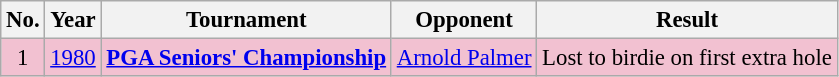<table class="wikitable" style="font-size:95%;">
<tr>
<th>No.</th>
<th>Year</th>
<th>Tournament</th>
<th>Opponent</th>
<th>Result</th>
</tr>
<tr style="background:#F2C1D1;">
<td align=center>1</td>
<td><a href='#'>1980</a></td>
<td><strong><a href='#'>PGA Seniors' Championship</a></strong></td>
<td> <a href='#'>Arnold Palmer</a></td>
<td>Lost to birdie on first extra hole</td>
</tr>
</table>
